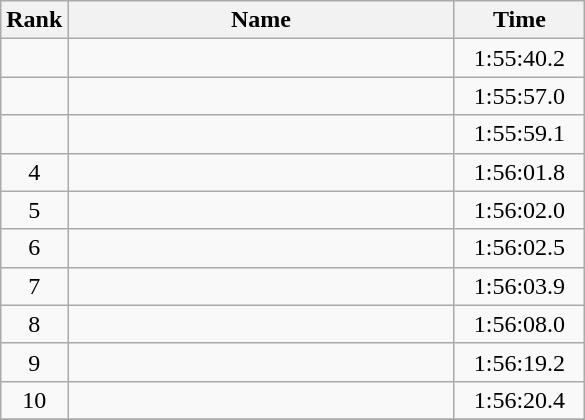<table class="wikitable" style="text-align:center">
<tr>
<th>Rank</th>
<th width=250>Name</th>
<th width=80>Time</th>
</tr>
<tr>
<td></td>
<td align=left></td>
<td>1:55:40.2</td>
</tr>
<tr>
<td></td>
<td align=left></td>
<td>1:55:57.0</td>
</tr>
<tr>
<td></td>
<td align=left></td>
<td>1:55:59.1</td>
</tr>
<tr>
<td>4</td>
<td align=left></td>
<td>1:56:01.8</td>
</tr>
<tr>
<td>5</td>
<td align=left></td>
<td>1:56:02.0</td>
</tr>
<tr>
<td>6</td>
<td align=left></td>
<td>1:56:02.5</td>
</tr>
<tr>
<td>7</td>
<td align=left></td>
<td>1:56:03.9</td>
</tr>
<tr>
<td>8</td>
<td align=left></td>
<td>1:56:08.0</td>
</tr>
<tr>
<td>9</td>
<td align=left></td>
<td>1:56:19.2</td>
</tr>
<tr>
<td>10</td>
<td align=left></td>
<td>1:56:20.4</td>
</tr>
<tr>
</tr>
</table>
